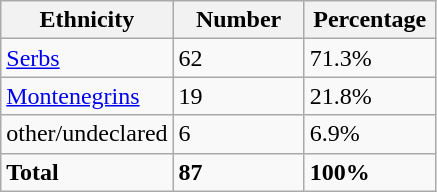<table class="wikitable">
<tr>
<th width="100px">Ethnicity</th>
<th width="80px">Number</th>
<th width="80px">Percentage</th>
</tr>
<tr>
<td><a href='#'>Serbs</a></td>
<td>62</td>
<td>71.3%</td>
</tr>
<tr>
<td><a href='#'>Montenegrins</a></td>
<td>19</td>
<td>21.8%</td>
</tr>
<tr>
<td>other/undeclared</td>
<td>6</td>
<td>6.9%</td>
</tr>
<tr>
<td><strong>Total</strong></td>
<td><strong>87</strong></td>
<td><strong>100%</strong></td>
</tr>
</table>
